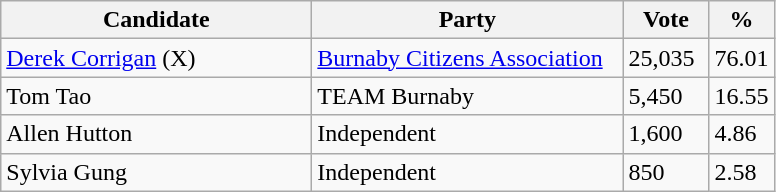<table class="wikitable">
<tr>
<th bgcolor="#DDDDFF" width="200px">Candidate</th>
<th bgcolor="#DDDDFF" width="200px">Party</th>
<th bgcolor="#DDDDFF" width="50px">Vote</th>
<th bgcolor="#DDDDFF" width="30px">%</th>
</tr>
<tr>
<td><a href='#'>Derek Corrigan</a> (X)</td>
<td><a href='#'>Burnaby Citizens Association</a></td>
<td>25,035</td>
<td>76.01</td>
</tr>
<tr>
<td>Tom Tao</td>
<td>TEAM Burnaby</td>
<td>5,450</td>
<td>16.55</td>
</tr>
<tr>
<td>Allen Hutton</td>
<td>Independent</td>
<td>1,600</td>
<td>4.86</td>
</tr>
<tr>
<td>Sylvia Gung</td>
<td>Independent</td>
<td>850</td>
<td>2.58</td>
</tr>
</table>
